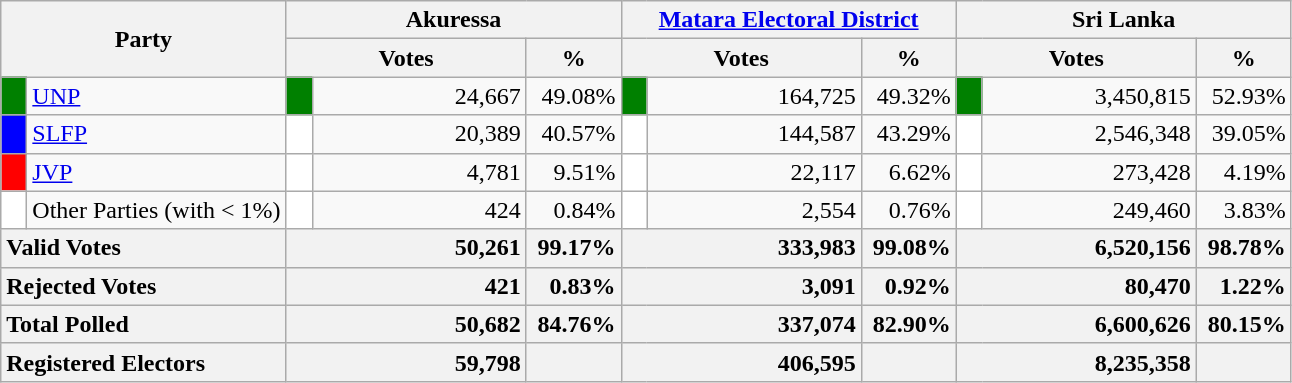<table class="wikitable">
<tr>
<th colspan="2" width="144px"rowspan="2">Party</th>
<th colspan="3" width="216px">Akuressa</th>
<th colspan="3" width="216px"><a href='#'>Matara Electoral District</a></th>
<th colspan="3" width="216px">Sri Lanka</th>
</tr>
<tr>
<th colspan="2" width="144px">Votes</th>
<th>%</th>
<th colspan="2" width="144px">Votes</th>
<th>%</th>
<th colspan="2" width="144px">Votes</th>
<th>%</th>
</tr>
<tr>
<td style="background-color:green;" width="10px"></td>
<td style="text-align:left;"><a href='#'>UNP</a></td>
<td style="background-color:green;" width="10px"></td>
<td style="text-align:right;">24,667</td>
<td style="text-align:right;">49.08%</td>
<td style="background-color:green;" width="10px"></td>
<td style="text-align:right;">164,725</td>
<td style="text-align:right;">49.32%</td>
<td style="background-color:green;" width="10px"></td>
<td style="text-align:right;">3,450,815</td>
<td style="text-align:right;">52.93%</td>
</tr>
<tr>
<td style="background-color:blue;" width="10px"></td>
<td style="text-align:left;"><a href='#'>SLFP</a></td>
<td style="background-color:white;" width="10px"></td>
<td style="text-align:right;">20,389</td>
<td style="text-align:right;">40.57%</td>
<td style="background-color:white;" width="10px"></td>
<td style="text-align:right;">144,587</td>
<td style="text-align:right;">43.29%</td>
<td style="background-color:white;" width="10px"></td>
<td style="text-align:right;">2,546,348</td>
<td style="text-align:right;">39.05%</td>
</tr>
<tr>
<td style="background-color:red;" width="10px"></td>
<td style="text-align:left;"><a href='#'>JVP</a></td>
<td style="background-color:white;" width="10px"></td>
<td style="text-align:right;">4,781</td>
<td style="text-align:right;">9.51%</td>
<td style="background-color:white;" width="10px"></td>
<td style="text-align:right;">22,117</td>
<td style="text-align:right;">6.62%</td>
<td style="background-color:white;" width="10px"></td>
<td style="text-align:right;">273,428</td>
<td style="text-align:right;">4.19%</td>
</tr>
<tr>
<td style="background-color:white;" width="10px"></td>
<td style="text-align:left;">Other Parties (with < 1%)</td>
<td style="background-color:white;" width="10px"></td>
<td style="text-align:right;">424</td>
<td style="text-align:right;">0.84%</td>
<td style="background-color:white;" width="10px"></td>
<td style="text-align:right;">2,554</td>
<td style="text-align:right;">0.76%</td>
<td style="background-color:white;" width="10px"></td>
<td style="text-align:right;">249,460</td>
<td style="text-align:right;">3.83%</td>
</tr>
<tr>
<th colspan="2" width="144px"style="text-align:left;">Valid Votes</th>
<th style="text-align:right;"colspan="2" width="144px">50,261</th>
<th style="text-align:right;">99.17%</th>
<th style="text-align:right;"colspan="2" width="144px">333,983</th>
<th style="text-align:right;">99.08%</th>
<th style="text-align:right;"colspan="2" width="144px">6,520,156</th>
<th style="text-align:right;">98.78%</th>
</tr>
<tr>
<th colspan="2" width="144px"style="text-align:left;">Rejected Votes</th>
<th style="text-align:right;"colspan="2" width="144px">421</th>
<th style="text-align:right;">0.83%</th>
<th style="text-align:right;"colspan="2" width="144px">3,091</th>
<th style="text-align:right;">0.92%</th>
<th style="text-align:right;"colspan="2" width="144px">80,470</th>
<th style="text-align:right;">1.22%</th>
</tr>
<tr>
<th colspan="2" width="144px"style="text-align:left;">Total Polled</th>
<th style="text-align:right;"colspan="2" width="144px">50,682</th>
<th style="text-align:right;">84.76%</th>
<th style="text-align:right;"colspan="2" width="144px">337,074</th>
<th style="text-align:right;">82.90%</th>
<th style="text-align:right;"colspan="2" width="144px">6,600,626</th>
<th style="text-align:right;">80.15%</th>
</tr>
<tr>
<th colspan="2" width="144px"style="text-align:left;">Registered Electors</th>
<th style="text-align:right;"colspan="2" width="144px">59,798</th>
<th></th>
<th style="text-align:right;"colspan="2" width="144px">406,595</th>
<th></th>
<th style="text-align:right;"colspan="2" width="144px">8,235,358</th>
<th></th>
</tr>
</table>
